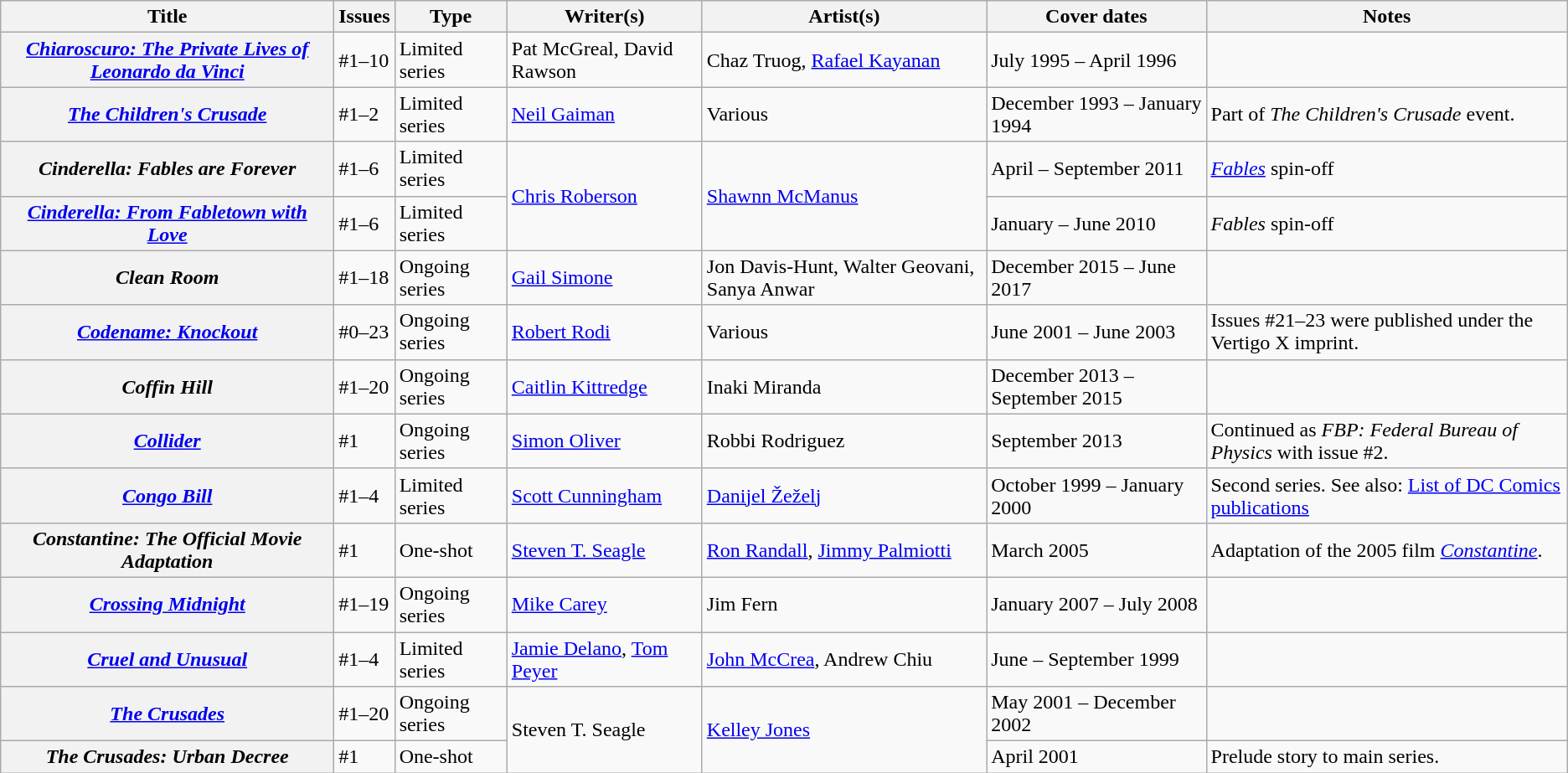<table class="wikitable">
<tr>
<th>Title</th>
<th>Issues</th>
<th>Type</th>
<th>Writer(s)</th>
<th>Artist(s)</th>
<th>Cover dates</th>
<th>Notes</th>
</tr>
<tr>
<th><em><a href='#'>Chiaroscuro: The Private Lives of Leonardo da Vinci</a></em></th>
<td>#1–10</td>
<td>Limited series</td>
<td>Pat McGreal, David Rawson</td>
<td>Chaz Truog, <a href='#'>Rafael Kayanan</a></td>
<td>July 1995 – April 1996</td>
<td></td>
</tr>
<tr>
<th><em><a href='#'>The Children's Crusade</a></em></th>
<td>#1–2</td>
<td>Limited series</td>
<td><a href='#'>Neil Gaiman</a></td>
<td>Various</td>
<td>December 1993 – January 1994</td>
<td>Part of <em>The Children's Crusade</em> event.</td>
</tr>
<tr>
<th><em>Cinderella: Fables are Forever</em></th>
<td>#1–6</td>
<td>Limited series</td>
<td rowspan="2"><a href='#'>Chris Roberson</a></td>
<td rowspan="2"><a href='#'>Shawnn McManus</a></td>
<td>April – September 2011</td>
<td><em><a href='#'>Fables</a></em> spin-off</td>
</tr>
<tr>
<th><em><a href='#'>Cinderella: From Fabletown with Love</a></em></th>
<td>#1–6</td>
<td>Limited series</td>
<td>January – June 2010</td>
<td><em>Fables</em> spin-off</td>
</tr>
<tr>
<th><em>Clean Room</em></th>
<td>#1–18</td>
<td>Ongoing series</td>
<td><a href='#'>Gail Simone</a></td>
<td>Jon Davis-Hunt, Walter Geovani, Sanya Anwar</td>
<td>December 2015 – June 2017</td>
<td></td>
</tr>
<tr>
<th><em><a href='#'>Codename: Knockout</a></em></th>
<td>#0–23</td>
<td>Ongoing series</td>
<td><a href='#'>Robert Rodi</a></td>
<td>Various</td>
<td>June 2001 – June 2003</td>
<td>Issues #21–23 were published under the Vertigo X imprint.</td>
</tr>
<tr>
<th><em>Coffin Hill</em></th>
<td>#1–20</td>
<td>Ongoing series</td>
<td><a href='#'>Caitlin Kittredge</a></td>
<td>Inaki Miranda</td>
<td>December 2013 – September 2015</td>
<td></td>
</tr>
<tr>
<th><em><a href='#'>Collider</a></em></th>
<td>#1</td>
<td>Ongoing series</td>
<td><a href='#'>Simon Oliver</a></td>
<td>Robbi Rodriguez</td>
<td>September 2013</td>
<td>Continued as <em>FBP: Federal Bureau of Physics</em> with issue #2.</td>
</tr>
<tr>
<th><em><a href='#'>Congo Bill</a></em></th>
<td>#1–4</td>
<td>Limited series</td>
<td><a href='#'>Scott Cunningham</a></td>
<td><a href='#'>Danijel Žeželj</a></td>
<td>October 1999 – January 2000</td>
<td>Second series. See also: <a href='#'>List of DC Comics publications</a></td>
</tr>
<tr>
<th><em>Constantine: The Official Movie Adaptation</em></th>
<td>#1</td>
<td>One-shot</td>
<td><a href='#'>Steven T. Seagle</a></td>
<td><a href='#'>Ron Randall</a>, <a href='#'>Jimmy Palmiotti</a></td>
<td>March 2005</td>
<td>Adaptation of the 2005 film <em><a href='#'>Constantine</a></em>.</td>
</tr>
<tr>
<th><em><a href='#'>Crossing Midnight</a></em></th>
<td>#1–19</td>
<td>Ongoing series</td>
<td><a href='#'>Mike Carey</a></td>
<td>Jim Fern</td>
<td>January 2007 – July 2008</td>
<td></td>
</tr>
<tr>
<th><em><a href='#'>Cruel and Unusual</a></em></th>
<td>#1–4</td>
<td>Limited series</td>
<td><a href='#'>Jamie Delano</a>, <a href='#'>Tom Peyer</a></td>
<td><a href='#'>John McCrea</a>, Andrew Chiu</td>
<td>June – September 1999</td>
<td></td>
</tr>
<tr>
<th><em><a href='#'>The Crusades</a></em></th>
<td>#1–20</td>
<td>Ongoing series</td>
<td rowspan="2">Steven T. Seagle</td>
<td rowspan="2"><a href='#'>Kelley Jones</a></td>
<td>May 2001 – December 2002</td>
<td></td>
</tr>
<tr>
<th><em>The Crusades: Urban Decree</em></th>
<td>#1</td>
<td>One-shot</td>
<td>April 2001</td>
<td>Prelude story to main series.</td>
</tr>
</table>
